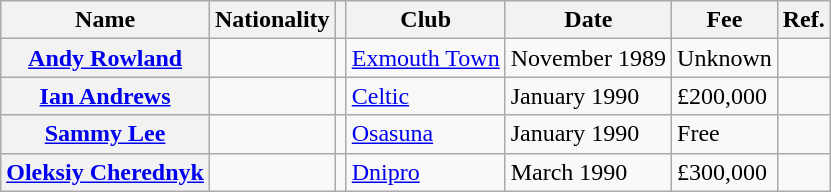<table class="wikitable plainrowheaders">
<tr>
<th scope="col">Name</th>
<th scope="col">Nationality</th>
<th scope="col"></th>
<th scope="col">Club</th>
<th scope="col">Date</th>
<th scope="col">Fee</th>
<th scope="col">Ref.</th>
</tr>
<tr>
<th scope="row"><a href='#'>Andy Rowland</a></th>
<td></td>
<td align="center"></td>
<td> <a href='#'>Exmouth Town</a></td>
<td>November 1989</td>
<td>Unknown</td>
<td align="center"></td>
</tr>
<tr>
<th scope="row"><a href='#'>Ian Andrews</a></th>
<td></td>
<td align="center"></td>
<td> <a href='#'>Celtic</a></td>
<td>January 1990</td>
<td>£200,000</td>
<td align="center"></td>
</tr>
<tr>
<th scope="row"><a href='#'>Sammy Lee</a></th>
<td></td>
<td align="center"></td>
<td> <a href='#'>Osasuna</a></td>
<td>January 1990</td>
<td>Free</td>
<td align="center"></td>
</tr>
<tr>
<th scope="row"><a href='#'>Oleksiy Cherednyk</a></th>
<td></td>
<td align="center"></td>
<td> <a href='#'>Dnipro</a></td>
<td>March 1990</td>
<td>£300,000</td>
<td align="center"></td>
</tr>
</table>
